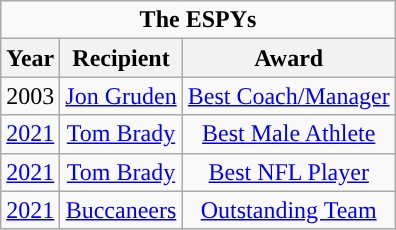<table class="wikitable" style="text-align:center">
<tr>
<td colspan="3"><strong>The ESPYs</strong></td>
</tr>
<tr>
<th>Year</th>
<th>Recipient</th>
<th>Award</th>
</tr>
<tr>
<td>2003</td>
<td><a href='#'>Jon Gruden</a></td>
<td><a href='#'>Best Coach/Manager</a></td>
</tr>
<tr>
<td><a href='#'>2021</a></td>
<td><a href='#'>Tom Brady</a></td>
<td><a href='#'>Best Male Athlete</a></td>
</tr>
<tr>
<td><a href='#'>2021</a></td>
<td><a href='#'>Tom Brady</a></td>
<td><a href='#'>Best NFL Player</a></td>
</tr>
<tr>
<td><a href='#'>2021</a></td>
<td><a href='#'>Buccaneers</a></td>
<td><a href='#'>Outstanding Team</a></td>
</tr>
</table>
